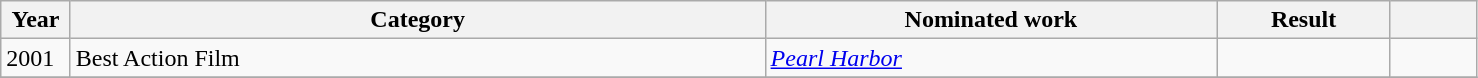<table class=wikitable>
<tr>
<th width=4%>Year</th>
<th width=40%>Category</th>
<th width=26%>Nominated work</th>
<th width=10%>Result</th>
<th width=5%></th>
</tr>
<tr>
<td>2001</td>
<td>Best Action Film</td>
<td><em><a href='#'>Pearl Harbor</a></em></td>
<td></td>
<td></td>
</tr>
<tr>
</tr>
</table>
